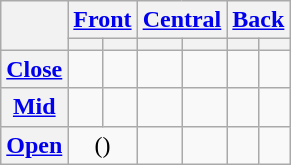<table class="wikitable" style="text-align: center;">
<tr>
<th rowspan=2></th>
<th colspan=2><a href='#'>Front</a></th>
<th colspan=2><a href='#'>Central</a></th>
<th colspan=2><a href='#'>Back</a></th>
</tr>
<tr>
<th></th>
<th></th>
<th></th>
<th></th>
<th></th>
<th></th>
</tr>
<tr>
<th><a href='#'>Close</a></th>
<td></td>
<td></td>
<td></td>
<td></td>
<td></td>
<td></td>
</tr>
<tr>
<th><a href='#'>Mid</a></th>
<td></td>
<td></td>
<td></td>
<td></td>
<td></td>
<td></td>
</tr>
<tr>
<th><a href='#'>Open</a></th>
<td colspan="2">()</td>
<td></td>
<td></td>
<td></td>
<td></td>
</tr>
</table>
